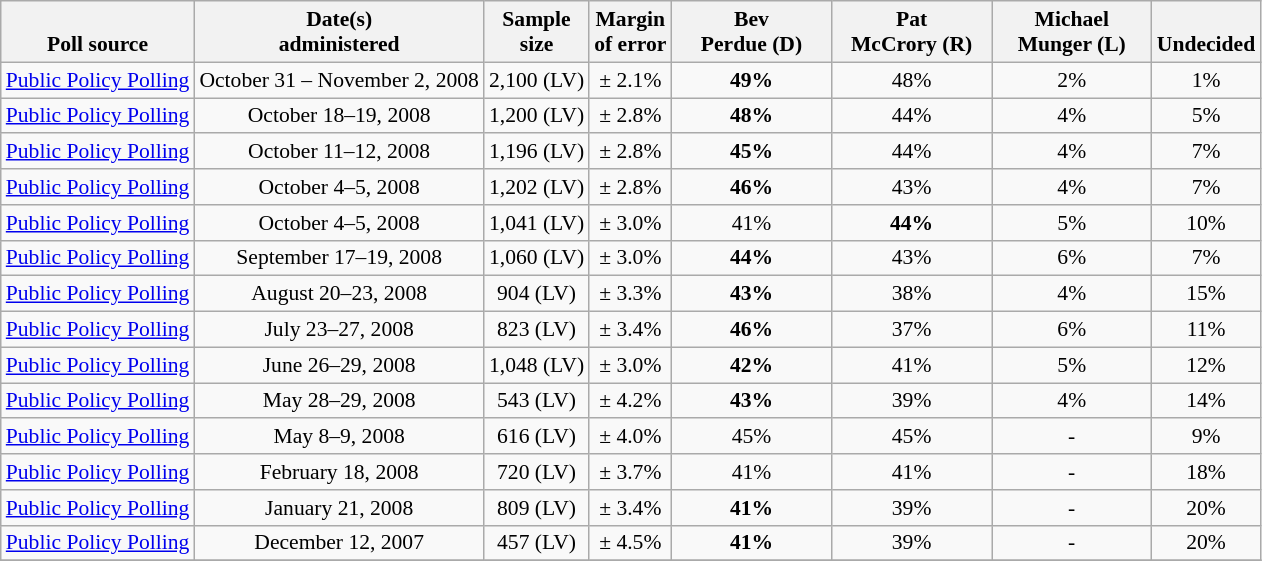<table class="wikitable" style="font-size:90%;text-align:center;">
<tr valign=bottom>
<th>Poll source</th>
<th>Date(s)<br>administered</th>
<th>Sample<br>size</th>
<th>Margin<br>of error</th>
<th style="width:100px;">Bev<br>Perdue (D)</th>
<th style="width:100px;">Pat<br>McCrory (R)</th>
<th style="width:100px;">Michael<br>Munger (L)</th>
<th>Undecided</th>
</tr>
<tr>
<td style="text-align:left;"><a href='#'>Public Policy Polling</a></td>
<td>October 31 – November 2, 2008</td>
<td>2,100 (LV)</td>
<td>± 2.1%</td>
<td><strong>49%</strong></td>
<td>48%</td>
<td>2%</td>
<td>1%</td>
</tr>
<tr>
<td style="text-align:left;"><a href='#'>Public Policy Polling</a></td>
<td>October 18–19, 2008</td>
<td>1,200 (LV)</td>
<td>± 2.8%</td>
<td><strong>48%</strong></td>
<td>44%</td>
<td>4%</td>
<td>5%</td>
</tr>
<tr>
<td style="text-align:left;"><a href='#'>Public Policy Polling</a></td>
<td>October 11–12, 2008</td>
<td>1,196 (LV)</td>
<td>± 2.8%</td>
<td><strong>45%</strong></td>
<td>44%</td>
<td>4%</td>
<td>7%</td>
</tr>
<tr>
<td style="text-align:left;"><a href='#'>Public Policy Polling</a></td>
<td>October 4–5, 2008</td>
<td>1,202 (LV)</td>
<td>± 2.8%</td>
<td><strong>46%</strong></td>
<td>43%</td>
<td>4%</td>
<td>7%</td>
</tr>
<tr>
<td style="text-align:left;"><a href='#'>Public Policy Polling</a></td>
<td>October 4–5, 2008</td>
<td>1,041 (LV)</td>
<td>± 3.0%</td>
<td>41%</td>
<td><strong>44%</strong></td>
<td>5%</td>
<td>10%</td>
</tr>
<tr>
<td style="text-align:left;"><a href='#'>Public Policy Polling</a></td>
<td>September 17–19, 2008</td>
<td>1,060 (LV)</td>
<td>± 3.0%</td>
<td><strong>44%</strong></td>
<td>43%</td>
<td>6%</td>
<td>7%</td>
</tr>
<tr>
<td style="text-align:left;"><a href='#'>Public Policy Polling</a></td>
<td>August 20–23, 2008</td>
<td>904 (LV)</td>
<td>± 3.3%</td>
<td><strong>43%</strong></td>
<td>38%</td>
<td>4%</td>
<td>15%</td>
</tr>
<tr>
<td style="text-align:left;"><a href='#'>Public Policy Polling</a></td>
<td>July 23–27, 2008</td>
<td>823 (LV)</td>
<td>± 3.4%</td>
<td><strong>46%</strong></td>
<td>37%</td>
<td>6%</td>
<td>11%</td>
</tr>
<tr>
<td style="text-align:left;"><a href='#'>Public Policy Polling</a></td>
<td>June 26–29, 2008</td>
<td>1,048 (LV)</td>
<td>± 3.0%</td>
<td><strong>42%</strong></td>
<td>41%</td>
<td>5%</td>
<td>12%</td>
</tr>
<tr>
<td style="text-align:left;"><a href='#'>Public Policy Polling</a></td>
<td>May 28–29, 2008</td>
<td>543 (LV)</td>
<td>± 4.2%</td>
<td><strong>43%</strong></td>
<td>39%</td>
<td>4%</td>
<td>14%</td>
</tr>
<tr>
<td style="text-align:left;"><a href='#'>Public Policy Polling</a></td>
<td>May 8–9, 2008</td>
<td>616 (LV)</td>
<td>± 4.0%</td>
<td>45%</td>
<td>45%</td>
<td>-</td>
<td>9%</td>
</tr>
<tr>
<td style="text-align:left;"><a href='#'>Public Policy Polling</a></td>
<td>February 18, 2008</td>
<td>720 (LV)</td>
<td>± 3.7%</td>
<td>41%</td>
<td>41%</td>
<td>-</td>
<td>18%</td>
</tr>
<tr>
<td style="text-align:left;"><a href='#'>Public Policy Polling</a></td>
<td>January 21, 2008</td>
<td>809 (LV)</td>
<td>± 3.4%</td>
<td><strong>41%</strong></td>
<td>39%</td>
<td>-</td>
<td>20%</td>
</tr>
<tr>
<td style="text-align:left;"><a href='#'>Public Policy Polling</a></td>
<td>December 12, 2007</td>
<td>457 (LV)</td>
<td>± 4.5%</td>
<td><strong>41%</strong></td>
<td>39%</td>
<td>-</td>
<td>20%</td>
</tr>
<tr>
</tr>
</table>
